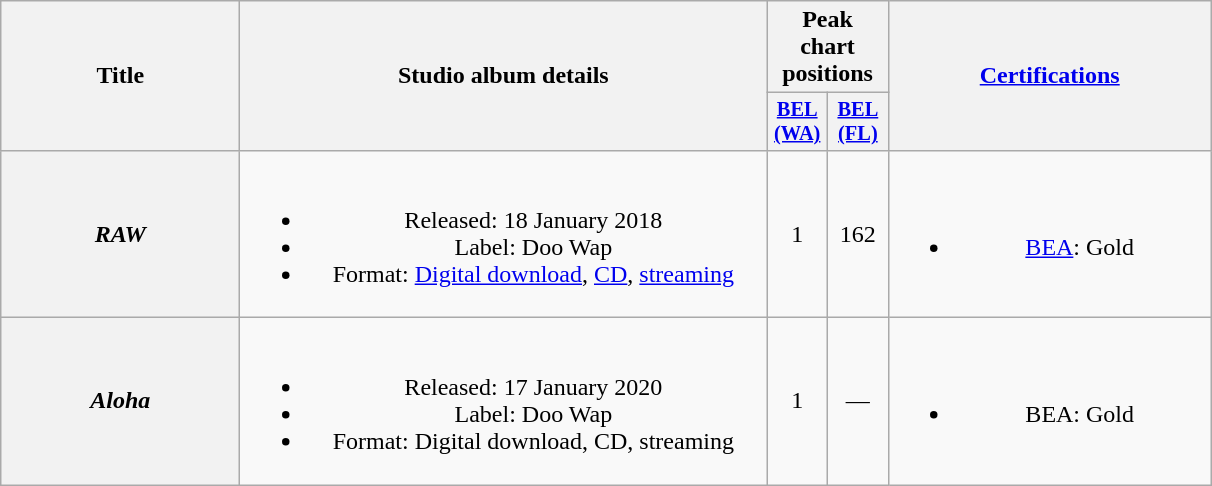<table class="wikitable plainrowheaders" style="text-align:center;">
<tr>
<th scope="col" rowspan="2" style="width:9.5em;">Title</th>
<th scope="col" rowspan="2" style="width:21.5em;">Studio album details</th>
<th scope="col" colspan="2">Peak chart positions</th>
<th scope="col" rowspan="2" style="width:13em;"><a href='#'>Certifications</a></th>
</tr>
<tr>
<th scope="col" style="width:2.5em;font-size:85%;"><a href='#'>BEL<br>(WA)</a><br></th>
<th scope="col" style="width:2.5em;font-size:85%;"><a href='#'>BEL<br>(FL)</a><br></th>
</tr>
<tr>
<th scope="row"><em>RAW</em></th>
<td><br><ul><li>Released: 18 January 2018</li><li>Label: Doo Wap</li><li>Format: <a href='#'>Digital download</a>, <a href='#'>CD</a>, <a href='#'>streaming</a></li></ul></td>
<td>1</td>
<td>162</td>
<td><br><ul><li><a href='#'>BEA</a>: Gold</li></ul></td>
</tr>
<tr>
<th scope="row"><em>Aloha</em></th>
<td><br><ul><li>Released: 17 January 2020</li><li>Label: Doo Wap</li><li>Format: Digital download, CD, streaming</li></ul></td>
<td>1</td>
<td>—</td>
<td><br><ul><li>BEA: Gold</li></ul></td>
</tr>
</table>
